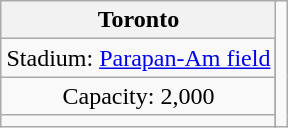<table class="wikitable" style="text-align:center; margin:1em auto;">
<tr>
<th colspan="2">Toronto</th>
<td rowspan=4></td>
</tr>
<tr>
<td>Stadium: <a href='#'>Parapan-Am field</a></td>
</tr>
<tr>
<td>Capacity: 2,000</td>
</tr>
<tr>
<td></td>
</tr>
</table>
